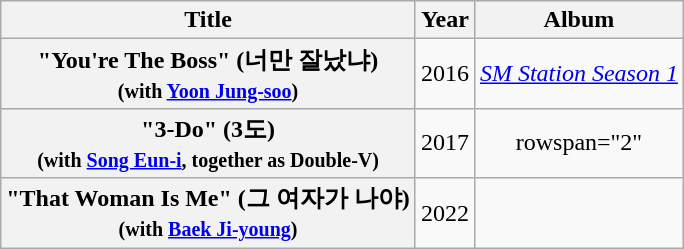<table class="wikitable plainrowheaders" style="text-align:center">
<tr>
<th scope="col">Title</th>
<th scope="col">Year</th>
<th scope="col">Album</th>
</tr>
<tr>
<th scope="row">"You're The Boss" (너만 잘났냐)<br><small>(with <a href='#'>Yoon Jung-soo</a>)</small></th>
<td>2016</td>
<td><em><a href='#'>SM Station Season 1</a></em></td>
</tr>
<tr>
<th scope="row">"3-Do" (3도)<br><small>(with <a href='#'>Song Eun-i</a>, together as Double-V)</small></th>
<td>2017</td>
<td>rowspan="2" </td>
</tr>
<tr>
<th scope="row">"That Woman Is Me" (그 여자가 나야)<br><small>(with <a href='#'>Baek Ji-young</a>)</small></th>
<td>2022</td>
</tr>
</table>
